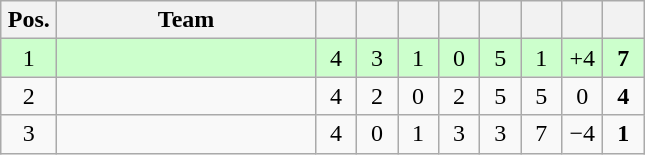<table class="wikitable" style="text-align:center">
<tr>
<th width=30>Pos.</th>
<th width=165>Team</th>
<th width=20></th>
<th width=20></th>
<th width=20></th>
<th width=20></th>
<th width=20></th>
<th width=20></th>
<th width=20></th>
<th width=20></th>
</tr>
<tr style="background:#cfc">
<td>1</td>
<td style="text-align:left"></td>
<td>4</td>
<td>3</td>
<td>1</td>
<td>0</td>
<td>5</td>
<td>1</td>
<td>+4</td>
<td><strong>7</strong></td>
</tr>
<tr>
<td>2</td>
<td style="text-align:left"></td>
<td>4</td>
<td>2</td>
<td>0</td>
<td>2</td>
<td>5</td>
<td>5</td>
<td>0</td>
<td><strong>4</strong></td>
</tr>
<tr>
<td>3</td>
<td style="text-align:left"></td>
<td>4</td>
<td>0</td>
<td>1</td>
<td>3</td>
<td>3</td>
<td>7</td>
<td>−4</td>
<td><strong>1</strong></td>
</tr>
</table>
